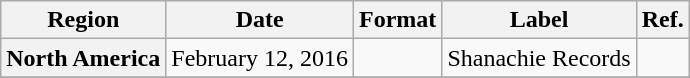<table class="wikitable plainrowheaders">
<tr>
<th scope="col">Region</th>
<th scope="col">Date</th>
<th scope="col">Format</th>
<th scope="col">Label</th>
<th scope="col">Ref.</th>
</tr>
<tr>
<th scope="row">North America</th>
<td>February 12, 2016</td>
<td></td>
<td>Shanachie Records</td>
<td></td>
</tr>
<tr>
</tr>
</table>
